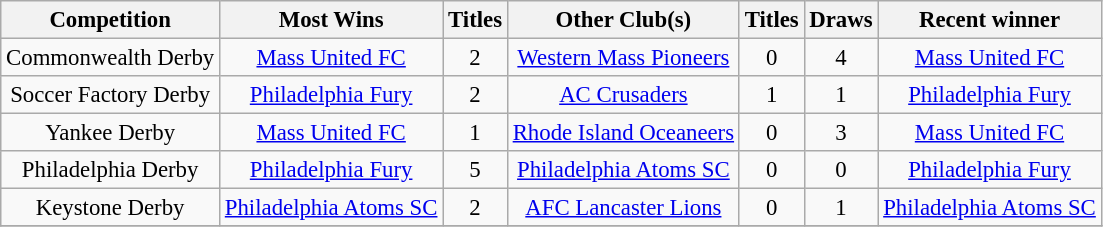<table class="wikitable sortable" style="text-align:center;font-size:95%;">
<tr>
<th>Competition</th>
<th>Most Wins</th>
<th>Titles</th>
<th>Other Club(s)</th>
<th>Titles</th>
<th>Draws</th>
<th>Recent winner</th>
</tr>
<tr>
<td>Commonwealth Derby</td>
<td><a href='#'>Mass United FC</a></td>
<td>2</td>
<td><a href='#'>Western Mass Pioneers</a></td>
<td>0</td>
<td>4</td>
<td><a href='#'>Mass United FC</a></td>
</tr>
<tr>
<td>Soccer Factory Derby</td>
<td><a href='#'>Philadelphia Fury</a></td>
<td>2</td>
<td><a href='#'>AC Crusaders</a></td>
<td>1</td>
<td>1</td>
<td><a href='#'>Philadelphia Fury</a></td>
</tr>
<tr>
<td>Yankee Derby</td>
<td><a href='#'>Mass United FC</a></td>
<td>1</td>
<td><a href='#'>Rhode Island Oceaneers</a></td>
<td>0</td>
<td>3</td>
<td><a href='#'>Mass United FC</a></td>
</tr>
<tr>
<td>Philadelphia Derby</td>
<td><a href='#'>Philadelphia Fury</a></td>
<td>5</td>
<td><a href='#'>Philadelphia Atoms SC</a></td>
<td>0</td>
<td>0</td>
<td><a href='#'>Philadelphia Fury</a></td>
</tr>
<tr>
<td>Keystone Derby</td>
<td><a href='#'>Philadelphia Atoms SC</a></td>
<td>2</td>
<td><a href='#'>AFC Lancaster Lions</a></td>
<td>0</td>
<td>1</td>
<td><a href='#'>Philadelphia Atoms SC</a></td>
</tr>
<tr>
</tr>
</table>
